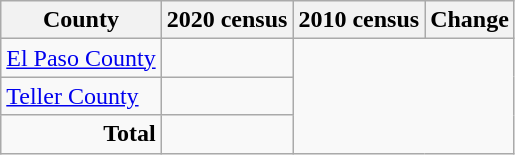<table class="wikitable sortable">
<tr>
<th>County</th>
<th>2020 census</th>
<th>2010 census</th>
<th>Change</th>
</tr>
<tr>
<td><a href='#'>El Paso County</a></td>
<td></td>
</tr>
<tr>
<td><a href='#'>Teller County</a></td>
<td></td>
</tr>
<tr class=sortbottom>
<td align=right><strong>Total</strong></td>
<td></td>
</tr>
</table>
